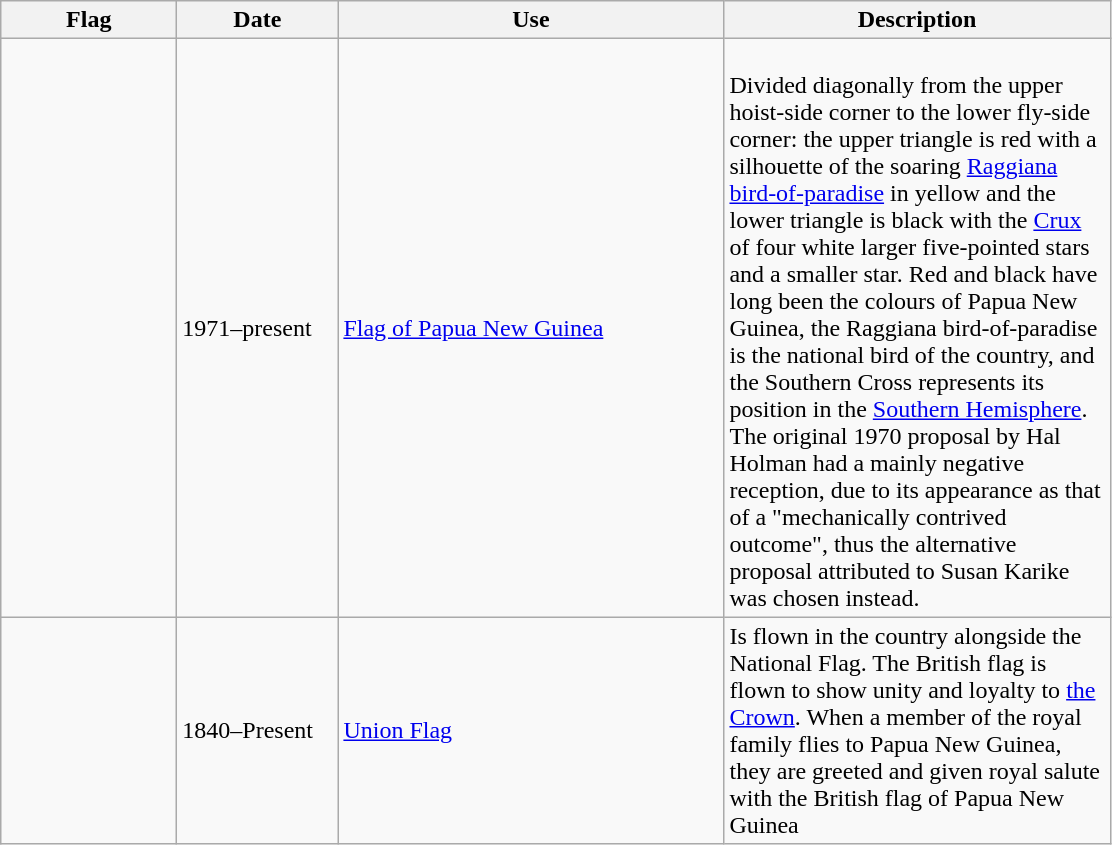<table class="wikitable">
<tr>
<th style="width:110px;">Flag</th>
<th style="width:100px;">Date</th>
<th style="width:250px;">Use</th>
<th style="width:250px;">Description</th>
</tr>
<tr>
<td></td>
<td>1971–present</td>
<td><a href='#'>Flag of Papua New Guinea</a></td>
<td><br>Divided diagonally from the upper hoist-side corner to the lower fly-side corner: the upper triangle is red with a silhouette of the soaring <a href='#'>Raggiana bird-of-paradise</a> in yellow and the lower triangle is black with the <a href='#'>Crux</a> of four white larger five-pointed stars and a smaller star. Red and black have long been the colours of Papua New Guinea, the Raggiana bird-of-paradise is the national bird of the country, and the Southern Cross represents its position in the <a href='#'>Southern Hemisphere</a>. The original 1970 proposal by Hal Holman had a mainly negative reception, due to its appearance as that of a "mechanically contrived outcome", thus the alternative proposal attributed to Susan Karike was chosen instead.</td>
</tr>
<tr>
<td></td>
<td>1840–Present</td>
<td><a href='#'>Union Flag</a></td>
<td>Is flown in the country alongside the National Flag. The British flag is flown to show unity and loyalty to <a href='#'>the Crown</a>. When a member of the royal family flies to Papua New Guinea, they are greeted and given royal salute with the British flag of Papua New Guinea</td>
</tr>
</table>
